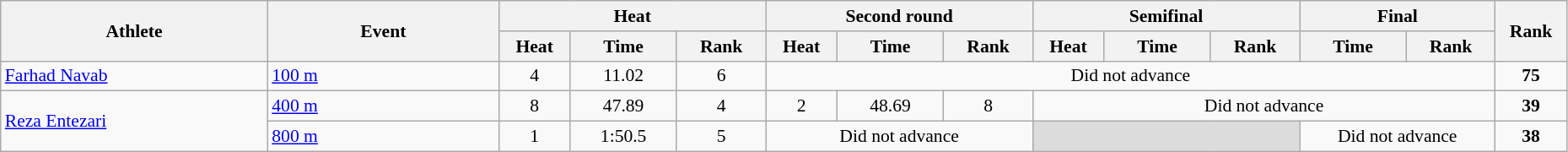<table class="wikitable" width="98%" style="text-align:center; font-size:90%">
<tr>
<th rowspan="2" width="15%">Athlete</th>
<th rowspan="2" width="13%">Event</th>
<th colspan="3" width="15%">Heat</th>
<th colspan="3" width="15%">Second round</th>
<th colspan="3" width="15%">Semifinal</th>
<th colspan="2" width="11%">Final</th>
<th rowspan="2" width="4%">Rank</th>
</tr>
<tr>
<th width="4%">Heat</th>
<th width="6%">Time</th>
<th>Rank</th>
<th width="4%">Heat</th>
<th width="6%">Time</th>
<th>Rank</th>
<th width="4%">Heat</th>
<th width="6%">Time</th>
<th>Rank</th>
<th width="6%">Time</th>
<th>Rank</th>
</tr>
<tr>
<td align="left"><a href='#'>Farhad Navab</a></td>
<td align="left"><a href='#'>100 m</a></td>
<td>4</td>
<td>11.02</td>
<td>6</td>
<td colspan=8 align=center>Did not advance</td>
<td><strong>75</strong></td>
</tr>
<tr>
<td rowspan=2 align="left"><a href='#'>Reza Entezari</a></td>
<td align="left"><a href='#'>400 m</a></td>
<td>8</td>
<td>47.89</td>
<td>4 <strong></strong></td>
<td>2</td>
<td>48.69</td>
<td>8</td>
<td colspan=5 align=center>Did not advance</td>
<td><strong>39</strong></td>
</tr>
<tr>
<td align="left"><a href='#'>800 m</a></td>
<td>1</td>
<td>1:50.5</td>
<td>5</td>
<td colspan=3 align=center>Did not advance</td>
<td colspan=3 bgcolor=#DCDCDC></td>
<td colspan=2 align=center>Did not advance</td>
<td><strong>38</strong></td>
</tr>
</table>
